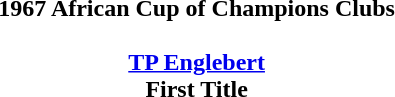<table width=95%>
<tr align=center>
<td><strong>1967 African Cup of Champions Clubs</strong><br>  <br><strong><a href='#'>TP Englebert</a></strong><br><strong>First Title</strong></td>
</tr>
</table>
